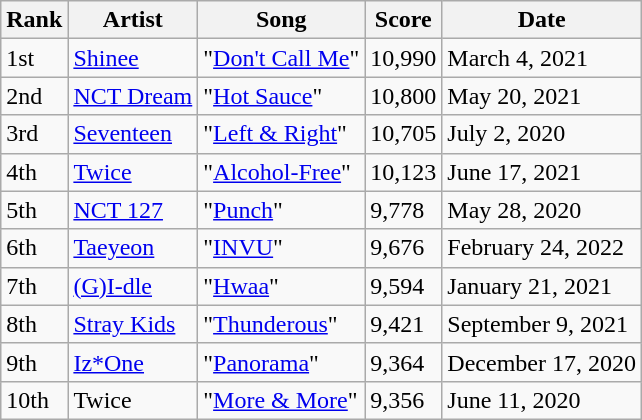<table class="wikitable">
<tr>
<th style=text-align:center>Rank</th>
<th style=text-align:center>Artist</th>
<th style=text-align:center>Song</th>
<th style=text-align:center>Score</th>
<th style=text-align:center>Date</th>
</tr>
<tr>
<td>1st</td>
<td><a href='#'>Shinee</a></td>
<td>"<a href='#'>Don't Call Me</a>"</td>
<td>10,990</td>
<td>March 4, 2021</td>
</tr>
<tr>
<td>2nd</td>
<td><a href='#'>NCT Dream</a></td>
<td>"<a href='#'>Hot Sauce</a>"</td>
<td>10,800</td>
<td>May 20, 2021</td>
</tr>
<tr>
<td>3rd</td>
<td><a href='#'>Seventeen</a></td>
<td>"<a href='#'>Left & Right</a>"</td>
<td>10,705</td>
<td>July 2, 2020</td>
</tr>
<tr>
<td>4th</td>
<td><a href='#'>Twice</a></td>
<td>"<a href='#'>Alcohol-Free</a>"</td>
<td>10,123</td>
<td>June 17, 2021</td>
</tr>
<tr>
<td>5th</td>
<td><a href='#'>NCT 127</a></td>
<td>"<a href='#'>Punch</a>"</td>
<td>9,778</td>
<td>May 28, 2020</td>
</tr>
<tr>
<td>6th</td>
<td><a href='#'>Taeyeon</a></td>
<td>"<a href='#'>INVU</a>"</td>
<td>9,676</td>
<td>February 24, 2022</td>
</tr>
<tr>
<td>7th</td>
<td><a href='#'>(G)I-dle</a></td>
<td>"<a href='#'>Hwaa</a>"</td>
<td>9,594</td>
<td>January 21, 2021</td>
</tr>
<tr>
<td>8th</td>
<td><a href='#'>Stray Kids</a></td>
<td>"<a href='#'>Thunderous</a>"</td>
<td>9,421</td>
<td>September 9, 2021</td>
</tr>
<tr>
<td>9th</td>
<td><a href='#'>Iz*One</a></td>
<td>"<a href='#'>Panorama</a>"</td>
<td>9,364</td>
<td>December 17, 2020</td>
</tr>
<tr>
<td>10th</td>
<td>Twice</td>
<td>"<a href='#'>More & More</a>"</td>
<td>9,356</td>
<td>June 11, 2020</td>
</tr>
</table>
